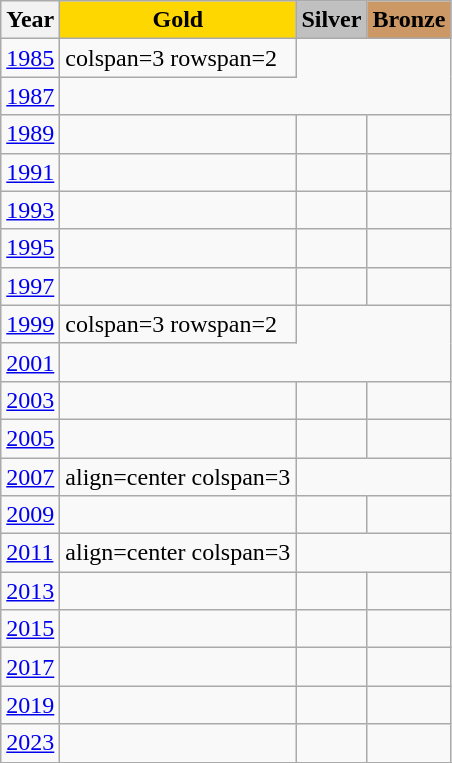<table class="wikitable">
<tr>
<th>Year</th>
<th style="background-color:gold">Gold</th>
<th style="background-color:silver">Silver</th>
<th style="background-color:#cc9966">Bronze</th>
</tr>
<tr>
<td> <a href='#'>1985</a></td>
<td>colspan=3 rowspan=2 </td>
</tr>
<tr>
<td> <a href='#'>1987</a></td>
</tr>
<tr>
<td> <a href='#'>1989</a></td>
<td><strong></strong></td>
<td></td>
<td></td>
</tr>
<tr>
<td> <a href='#'>1991</a></td>
<td><strong></strong></td>
<td></td>
<td></td>
</tr>
<tr>
<td> <a href='#'>1993</a></td>
<td><strong></strong></td>
<td></td>
<td></td>
</tr>
<tr>
<td> <a href='#'>1995</a></td>
<td><strong></strong></td>
<td></td>
<td></td>
</tr>
<tr>
<td> <a href='#'>1997</a></td>
<td><strong></strong></td>
<td></td>
<td></td>
</tr>
<tr>
<td> <a href='#'>1999</a></td>
<td>colspan=3 rowspan=2 </td>
</tr>
<tr>
<td> <a href='#'>2001</a></td>
</tr>
<tr>
<td> <a href='#'>2003</a></td>
<td><strong></strong></td>
<td></td>
<td></td>
</tr>
<tr>
<td> <a href='#'>2005</a></td>
<td><strong></strong></td>
<td></td>
<td></td>
</tr>
<tr>
<td> <a href='#'>2007</a></td>
<td>align=center colspan=3 </td>
</tr>
<tr>
<td> <a href='#'>2009</a></td>
<td><strong></strong></td>
<td></td>
<td></td>
</tr>
<tr>
<td> <a href='#'>2011</a></td>
<td>align=center colspan=3 </td>
</tr>
<tr>
<td> <a href='#'>2013</a></td>
<td><strong></strong></td>
<td></td>
<td></td>
</tr>
<tr>
<td> <a href='#'>2015</a></td>
<td><strong></strong></td>
<td></td>
<td></td>
</tr>
<tr>
<td> <a href='#'>2017</a></td>
<td><strong></strong></td>
<td></td>
<td></td>
</tr>
<tr>
<td> <a href='#'>2019</a></td>
<td><strong></strong></td>
<td></td>
<td></td>
</tr>
<tr>
<td> <a href='#'>2023</a></td>
<td><strong></strong></td>
<td></td>
<td></td>
</tr>
<tr>
</tr>
</table>
